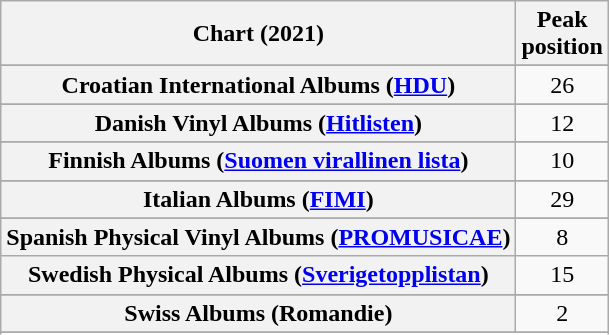<table class="wikitable sortable plainrowheaders" style="text-align:center">
<tr>
<th scope="col">Chart (2021)</th>
<th scope="col">Peak<br>position</th>
</tr>
<tr>
</tr>
<tr>
</tr>
<tr>
</tr>
<tr>
</tr>
<tr>
</tr>
<tr>
<th scope="row">Croatian International Albums (<a href='#'>HDU</a>)</th>
<td>26</td>
</tr>
<tr>
</tr>
<tr>
<th scope="row">Danish Vinyl Albums (<a href='#'>Hitlisten</a>)</th>
<td>12</td>
</tr>
<tr>
</tr>
<tr>
<th scope="row">Finnish Albums (<a href='#'>Suomen virallinen lista</a>)</th>
<td>10</td>
</tr>
<tr>
</tr>
<tr>
</tr>
<tr>
</tr>
<tr>
<th scope="row">Italian Albums (<a href='#'>FIMI</a>)</th>
<td>29</td>
</tr>
<tr>
</tr>
<tr>
</tr>
<tr>
</tr>
<tr>
</tr>
<tr>
</tr>
<tr>
<th scope="row">Spanish Physical Vinyl Albums (<a href='#'>PROMUSICAE</a>)</th>
<td>8</td>
</tr>
<tr>
<th scope="row">Swedish Physical Albums (<a href='#'>Sverigetopplistan</a>)</th>
<td>15</td>
</tr>
<tr>
</tr>
<tr>
<th scope="row">Swiss Albums (Romandie)</th>
<td>2</td>
</tr>
<tr>
</tr>
<tr>
</tr>
<tr>
</tr>
<tr>
</tr>
<tr>
</tr>
<tr>
</tr>
</table>
